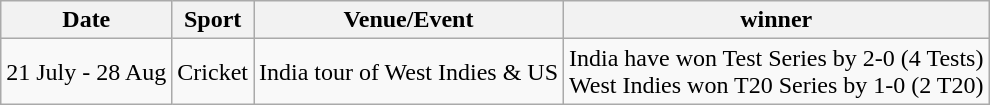<table class="wikitable sortable">
<tr>
<th>Date</th>
<th>Sport</th>
<th>Venue/Event</th>
<th>winner</th>
</tr>
<tr>
<td>21 July - 28 Aug</td>
<td>Cricket</td>
<td>India tour of West Indies & US</td>
<td>India have won Test Series by 2-0 (4 Tests) <br> West Indies won T20 Series by 1-0 (2 T20)</td>
</tr>
</table>
